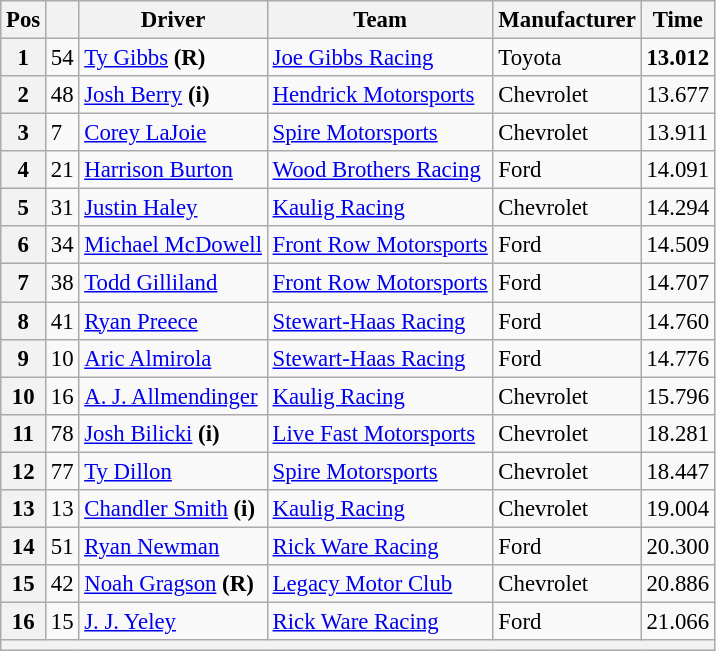<table class="wikitable" style="font-size:95%">
<tr>
<th>Pos</th>
<th></th>
<th>Driver</th>
<th>Team</th>
<th>Manufacturer</th>
<th>Time</th>
</tr>
<tr>
<th>1</th>
<td>54</td>
<td><a href='#'>Ty Gibbs</a> <strong>(R)</strong></td>
<td><a href='#'>Joe Gibbs Racing</a></td>
<td>Toyota</td>
<td><strong>13.012</strong></td>
</tr>
<tr>
<th>2</th>
<td>48</td>
<td><a href='#'>Josh Berry</a> <strong>(i)</strong></td>
<td><a href='#'>Hendrick Motorsports</a></td>
<td>Chevrolet</td>
<td>13.677</td>
</tr>
<tr>
<th>3</th>
<td>7</td>
<td><a href='#'>Corey LaJoie</a></td>
<td><a href='#'>Spire Motorsports</a></td>
<td>Chevrolet</td>
<td>13.911</td>
</tr>
<tr>
<th>4</th>
<td>21</td>
<td><a href='#'>Harrison Burton</a></td>
<td><a href='#'>Wood Brothers Racing</a></td>
<td>Ford</td>
<td>14.091</td>
</tr>
<tr>
<th>5</th>
<td>31</td>
<td><a href='#'>Justin Haley</a></td>
<td><a href='#'>Kaulig Racing</a></td>
<td>Chevrolet</td>
<td>14.294</td>
</tr>
<tr>
<th>6</th>
<td>34</td>
<td><a href='#'>Michael McDowell</a></td>
<td><a href='#'>Front Row Motorsports</a></td>
<td>Ford</td>
<td>14.509</td>
</tr>
<tr>
<th>7</th>
<td>38</td>
<td><a href='#'>Todd Gilliland</a></td>
<td><a href='#'>Front Row Motorsports</a></td>
<td>Ford</td>
<td>14.707</td>
</tr>
<tr>
<th>8</th>
<td>41</td>
<td><a href='#'>Ryan Preece</a></td>
<td><a href='#'>Stewart-Haas Racing</a></td>
<td>Ford</td>
<td>14.760</td>
</tr>
<tr>
<th>9</th>
<td>10</td>
<td><a href='#'>Aric Almirola</a></td>
<td><a href='#'>Stewart-Haas Racing</a></td>
<td>Ford</td>
<td>14.776</td>
</tr>
<tr>
<th>10</th>
<td>16</td>
<td><a href='#'>A. J. Allmendinger</a></td>
<td><a href='#'>Kaulig Racing</a></td>
<td>Chevrolet</td>
<td>15.796</td>
</tr>
<tr>
<th>11</th>
<td>78</td>
<td><a href='#'>Josh Bilicki</a> <strong>(i)</strong></td>
<td><a href='#'>Live Fast Motorsports</a></td>
<td>Chevrolet</td>
<td>18.281</td>
</tr>
<tr>
<th>12</th>
<td>77</td>
<td><a href='#'>Ty Dillon</a></td>
<td><a href='#'>Spire Motorsports</a></td>
<td>Chevrolet</td>
<td>18.447</td>
</tr>
<tr>
<th>13</th>
<td>13</td>
<td><a href='#'>Chandler Smith</a> <strong>(i)</strong></td>
<td><a href='#'>Kaulig Racing</a></td>
<td>Chevrolet</td>
<td>19.004</td>
</tr>
<tr>
<th>14</th>
<td>51</td>
<td><a href='#'>Ryan Newman</a></td>
<td><a href='#'>Rick Ware Racing</a></td>
<td>Ford</td>
<td>20.300</td>
</tr>
<tr>
<th>15</th>
<td>42</td>
<td><a href='#'>Noah Gragson</a> <strong>(R)</strong></td>
<td><a href='#'>Legacy Motor Club</a></td>
<td>Chevrolet</td>
<td>20.886</td>
</tr>
<tr>
<th>16</th>
<td>15</td>
<td><a href='#'>J. J. Yeley</a></td>
<td><a href='#'>Rick Ware Racing</a></td>
<td>Ford</td>
<td>21.066</td>
</tr>
<tr>
<th colspan="6"></th>
</tr>
</table>
